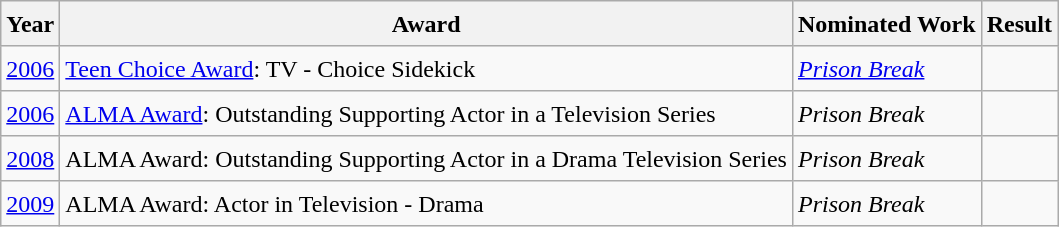<table class="wikitable sortable" width:100%;">
<tr style="height: 30px;">
<th>Year</th>
<th>Award</th>
<th>Nominated Work</th>
<th>Result</th>
</tr>
<tr style="height: 30px;">
<td><a href='#'>2006</a></td>
<td><a href='#'>Teen Choice Award</a>: TV - Choice Sidekick</td>
<td><em><a href='#'>Prison Break</a></em></td>
<td></td>
</tr>
<tr style="height: 30px;">
<td><a href='#'>2006</a></td>
<td><a href='#'>ALMA Award</a>: Outstanding Supporting Actor in a Television Series</td>
<td><em>Prison Break</em></td>
<td></td>
</tr>
<tr style="height: 30px;">
<td><a href='#'>2008</a></td>
<td>ALMA Award: Outstanding Supporting Actor in a Drama Television Series</td>
<td><em>Prison Break</em></td>
<td></td>
</tr>
<tr style="height: 30px;">
<td><a href='#'>2009</a></td>
<td>ALMA Award: Actor in Television - Drama</td>
<td><em>Prison Break</em></td>
<td></td>
</tr>
</table>
